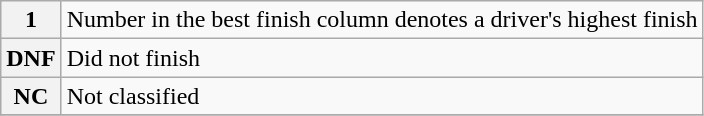<table class="wikitable plainrowheaders">
<tr>
<th scope="row" style="text-align:center">1</th>
<td>Number in the best finish column denotes a driver's highest finish</td>
</tr>
<tr>
<th scope="row" style="text-align:center">DNF</th>
<td>Did not finish</td>
</tr>
<tr>
<th scope="row" style="text-align:center">NC</th>
<td>Not classified</td>
</tr>
<tr>
</tr>
</table>
